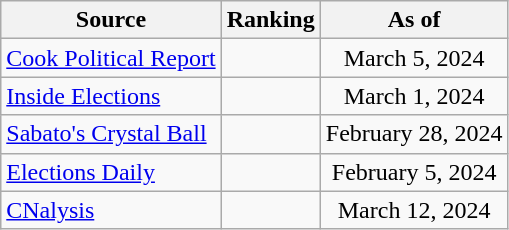<table class="wikitable" style="text-align:center">
<tr>
<th>Source</th>
<th>Ranking</th>
<th>As of</th>
</tr>
<tr>
<td align=left><a href='#'>Cook Political Report</a></td>
<td></td>
<td>March 5, 2024</td>
</tr>
<tr>
<td align=left><a href='#'>Inside Elections</a></td>
<td></td>
<td>March 1, 2024</td>
</tr>
<tr>
<td align=left><a href='#'>Sabato's Crystal Ball</a></td>
<td></td>
<td>February 28, 2024</td>
</tr>
<tr>
<td align=left><a href='#'>Elections Daily</a></td>
<td></td>
<td>February 5, 2024</td>
</tr>
<tr>
<td align=left><a href='#'>CNalysis</a></td>
<td></td>
<td>March 12, 2024</td>
</tr>
</table>
